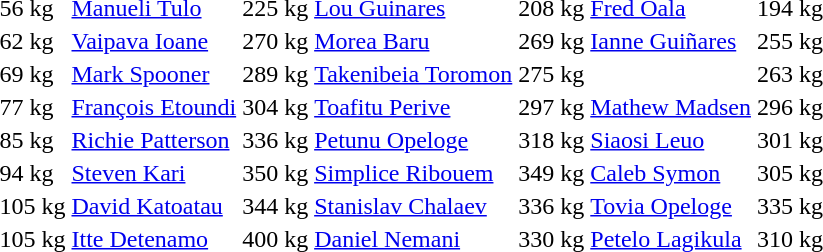<table>
<tr>
<td>56 kg</td>
<td><a href='#'>Manueli Tulo</a><br></td>
<td>225 kg</td>
<td><a href='#'>Lou Guinares</a><br></td>
<td>208 kg</td>
<td><a href='#'>Fred Oala</a><br></td>
<td>194 kg</td>
</tr>
<tr>
<td>62 kg</td>
<td><a href='#'>Vaipava Ioane</a><br></td>
<td>270 kg</td>
<td><a href='#'>Morea Baru</a><br></td>
<td>269 kg</td>
<td><a href='#'>Ianne Guiñares</a><br></td>
<td>255 kg</td>
</tr>
<tr>
<td>69 kg</td>
<td><a href='#'>Mark Spooner</a><br></td>
<td>289 kg</td>
<td><a href='#'>Takenibeia Toromon</a><br></td>
<td>275 kg</td>
<td></td>
<td>263 kg</td>
</tr>
<tr>
<td>77 kg</td>
<td><a href='#'>François Etoundi</a><br></td>
<td>304 kg</td>
<td><a href='#'>Toafitu Perive</a><br></td>
<td>297 kg</td>
<td><a href='#'>Mathew Madsen</a><br></td>
<td>296 kg</td>
</tr>
<tr>
<td>85 kg</td>
<td><a href='#'>Richie Patterson</a><br></td>
<td>336 kg</td>
<td><a href='#'>Petunu Opeloge</a><br></td>
<td>318 kg</td>
<td><a href='#'>Siaosi Leuo</a><br></td>
<td>301 kg</td>
</tr>
<tr>
<td>94 kg</td>
<td><a href='#'>Steven Kari</a><br></td>
<td>350 kg</td>
<td><a href='#'>Simplice Ribouem</a><br></td>
<td>349 kg</td>
<td><a href='#'>Caleb Symon</a><br></td>
<td>305 kg</td>
</tr>
<tr>
<td>105 kg</td>
<td><a href='#'>David Katoatau</a><br></td>
<td>344 kg</td>
<td><a href='#'>Stanislav Chalaev</a><br></td>
<td>336 kg</td>
<td><a href='#'>Tovia Opeloge</a><br></td>
<td>335 kg</td>
</tr>
<tr>
<td>105 kg</td>
<td><a href='#'>Itte Detenamo</a><br></td>
<td>400 kg</td>
<td><a href='#'>Daniel Nemani</a><br></td>
<td>330 kg</td>
<td><a href='#'>Petelo Lagikula</a><br></td>
<td>310 kg</td>
</tr>
</table>
